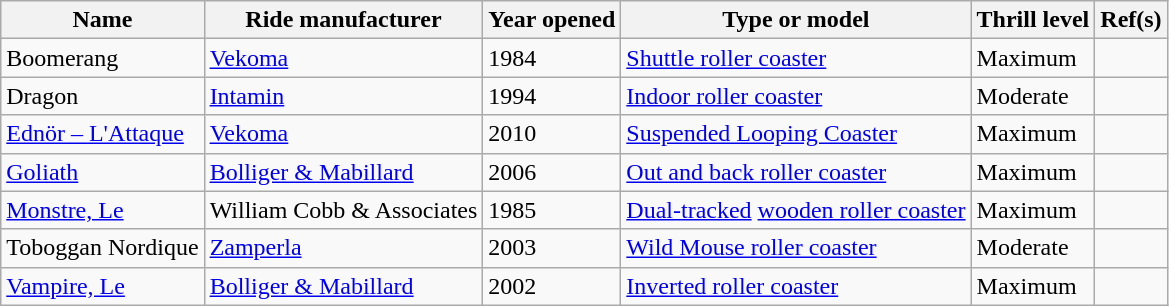<table class="wikitable sortable plainrowheaders">
<tr>
<th>Name</th>
<th>Ride manufacturer</th>
<th>Year opened</th>
<th>Type or model</th>
<th>Thrill level</th>
<th class="unsortable">Ref(s)</th>
</tr>
<tr>
<td>Boomerang</td>
<td><a href='#'>Vekoma</a></td>
<td>1984</td>
<td><a href='#'>Shuttle roller coaster</a></td>
<td>Maximum</td>
<td></td>
</tr>
<tr>
<td>Dragon</td>
<td><a href='#'>Intamin</a></td>
<td>1994</td>
<td><a href='#'>Indoor roller coaster</a></td>
<td>Moderate</td>
<td></td>
</tr>
<tr>
<td><a href='#'>Ednör – L'Attaque</a></td>
<td><a href='#'>Vekoma</a></td>
<td>2010</td>
<td><a href='#'>Suspended Looping Coaster</a></td>
<td>Maximum</td>
<td></td>
</tr>
<tr>
<td><a href='#'>Goliath</a></td>
<td><a href='#'>Bolliger & Mabillard</a></td>
<td>2006</td>
<td><a href='#'>Out and back roller coaster</a></td>
<td>Maximum</td>
<td></td>
</tr>
<tr>
<td data-sort-value="Monstre"><a href='#'>Monstre, Le</a></td>
<td>William Cobb & Associates</td>
<td>1985</td>
<td><a href='#'>Dual-tracked</a> <a href='#'>wooden roller coaster</a></td>
<td>Maximum</td>
<td></td>
</tr>
<tr>
<td>Toboggan Nordique</td>
<td><a href='#'>Zamperla</a></td>
<td>2003</td>
<td><a href='#'>Wild Mouse roller coaster</a></td>
<td>Moderate</td>
<td></td>
</tr>
<tr>
<td data-sort-value="Vampire"><a href='#'>Vampire, Le</a></td>
<td><a href='#'>Bolliger & Mabillard</a></td>
<td>2002</td>
<td><a href='#'>Inverted roller coaster</a></td>
<td>Maximum</td>
<td></td>
</tr>
</table>
